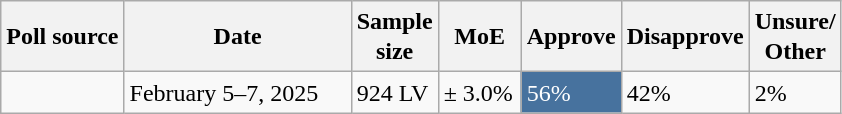<table class="wikitable sortable mw-datatable defaultcenter col1left col2left col3left sticky-table-head sticky-table-col1" style="line-height:20px;">
<tr>
<th>Poll source</th>
<th style=width:9em;>Date</th>
<th>Sample<br>size</th>
<th style=width:3em;>MoE</th>
<th>Approve</th>
<th>Disapprove</th>
<th>Unsure/<br>Other</th>
</tr>
<tr>
<td> </td>
<td>February 5–7, 2025</td>
<td>924 LV</td>
<td>± 3.0%</td>
<td style="background:#47729E; color: white">56%</td>
<td>42%</td>
<td>2%</td>
</tr>
</table>
